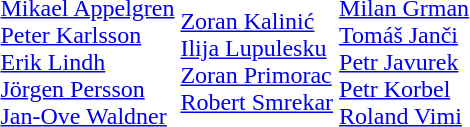<table>
<tr>
<td></td>
<td><br><a href='#'>Mikael Appelgren</a><br><a href='#'>Peter Karlsson</a><br><a href='#'>Erik Lindh</a><br><a href='#'>Jörgen Persson</a><br><a href='#'>Jan-Ove Waldner</a></td>
<td><br><a href='#'>Zoran Kalinić</a><br><a href='#'>Ilija Lupulesku</a><br><a href='#'>Zoran Primorac</a><br><a href='#'>Robert Smrekar</a></td>
<td><br><a href='#'>Milan Grman</a><br><a href='#'>Tomáš Janči</a><br><a href='#'>Petr Javurek</a><br><a href='#'>Petr Korbel</a><br><a href='#'>Roland Vimi</a></td>
</tr>
</table>
